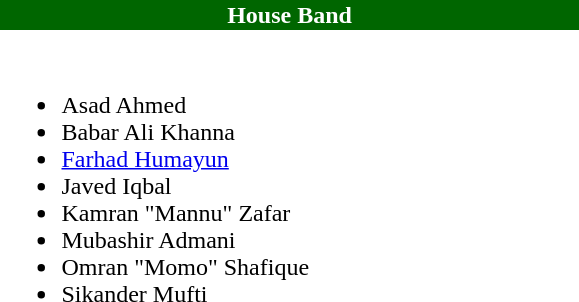<table style="border-spacing: 6px; border: 0px;">
<tr>
<th style="color:white; width:24em; background:#006600; text-align:center">House Band</th>
</tr>
<tr>
<td colspan="2"><br><ul><li>Asad Ahmed</li><li>Babar Ali Khanna</li><li><a href='#'>Farhad Humayun</a></li><li>Javed Iqbal</li><li>Kamran "Mannu" Zafar</li><li>Mubashir Admani</li><li>Omran "Momo" Shafique</li><li>Sikander Mufti</li></ul></td>
</tr>
</table>
